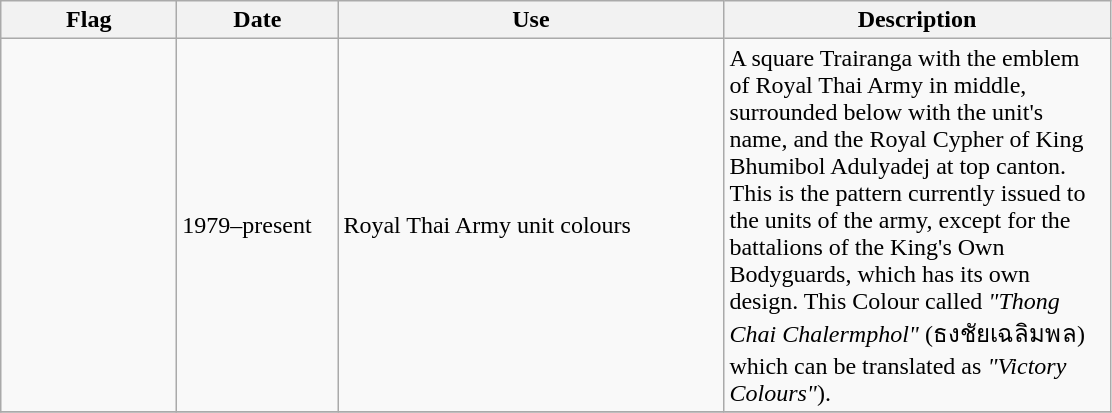<table class="wikitable">
<tr>
<th width="110">Flag</th>
<th width="100">Date</th>
<th width="250">Use</th>
<th width="250">Description</th>
</tr>
<tr>
<td></td>
<td>1979–present</td>
<td>Royal Thai Army unit colours</td>
<td>A square Trairanga with the emblem of Royal Thai Army in middle, surrounded below with the unit's name, and the Royal Cypher of King Bhumibol Adulyadej at top canton. This is the pattern currently issued to the units of the army, except for the battalions of the King's Own Bodyguards, which has its own design. This Colour called <em>"Thong Chai Chalermphol"</em> (ธงชัยเฉลิมพล) which can be translated as <em>"Victory Colours"</em>).</td>
</tr>
<tr>
</tr>
</table>
